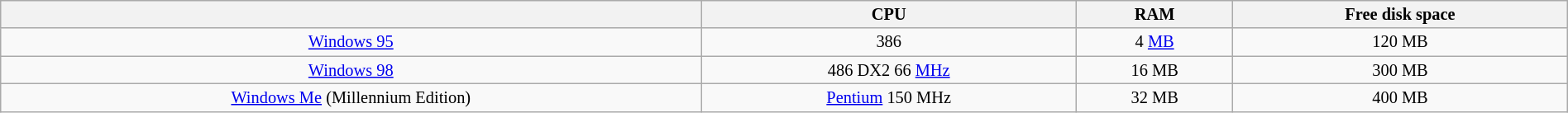<table class="wikitable sortable" style=font-size:85%;text-align:center;width:100%>
<tr>
<th></th>
<th>CPU</th>
<th>RAM</th>
<th>Free disk space</th>
</tr>
<tr>
<td><a href='#'>Windows 95</a></td>
<td>386</td>
<td>4 <a href='#'>MB</a></td>
<td>120 MB</td>
</tr>
<tr>
<td><a href='#'>Windows 98</a></td>
<td>486 DX2 66 <a href='#'>MHz</a></td>
<td>16 MB</td>
<td>300 MB</td>
</tr>
<tr>
<td><a href='#'>Windows Me</a> (Millennium Edition)</td>
<td><a href='#'>Pentium</a> 150 MHz</td>
<td>32 MB</td>
<td>400 MB</td>
</tr>
</table>
